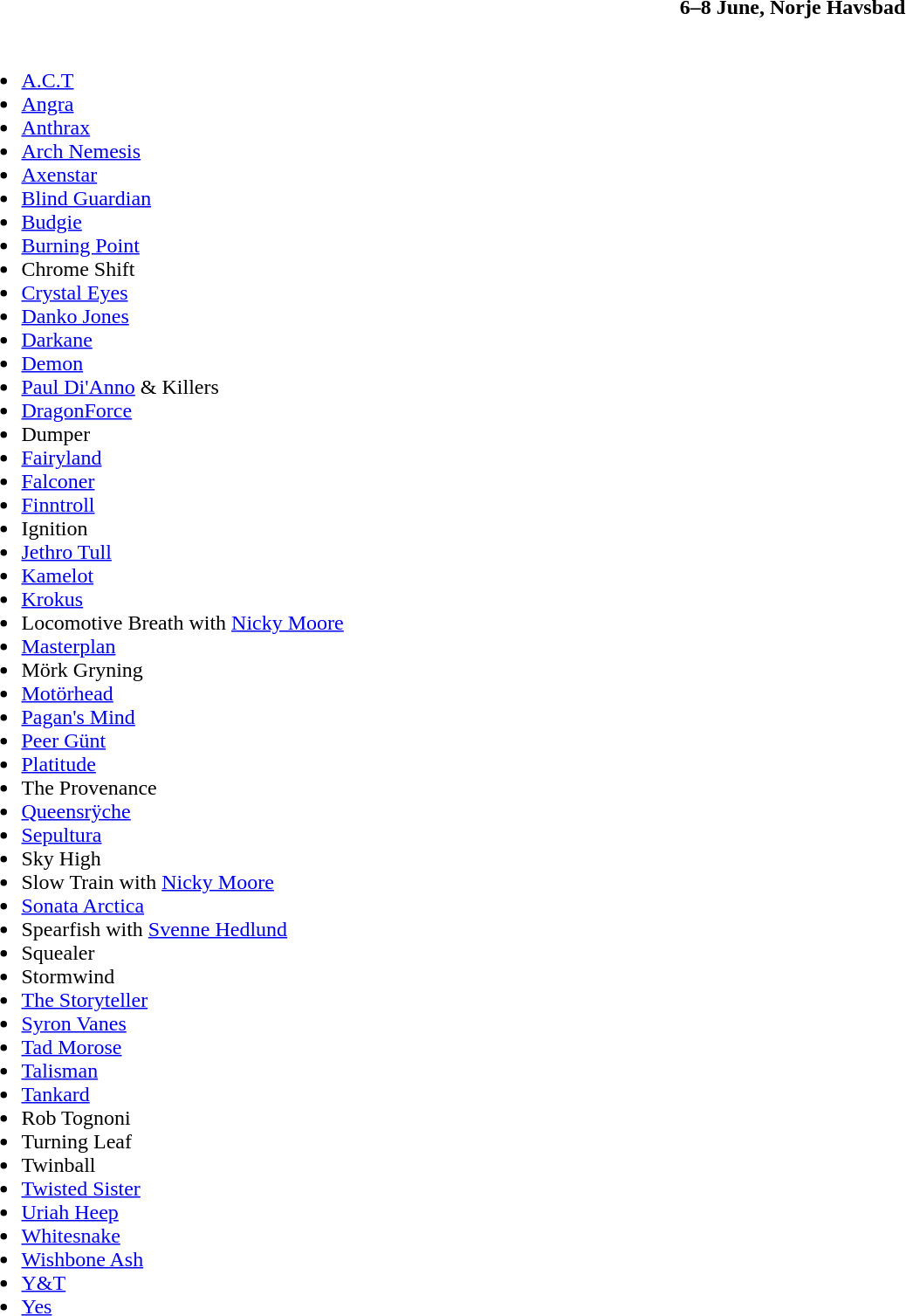<table class="toccolours collapsible" style="width:100%;">
<tr>
<th>6–8 June, Norje Havsbad</th>
</tr>
<tr>
<td><br><ul><li><a href='#'>A.C.T</a></li><li><a href='#'>Angra</a></li><li><a href='#'>Anthrax</a></li><li><a href='#'>Arch Nemesis</a></li><li><a href='#'>Axenstar</a></li><li><a href='#'>Blind Guardian</a></li><li><a href='#'>Budgie</a></li><li><a href='#'>Burning Point</a></li><li>Chrome Shift</li><li><a href='#'>Crystal Eyes</a></li><li><a href='#'>Danko Jones</a></li><li><a href='#'>Darkane</a></li><li><a href='#'>Demon</a></li><li><a href='#'>Paul Di'Anno</a> & Killers</li><li><a href='#'>DragonForce</a></li><li>Dumper</li><li><a href='#'>Fairyland</a></li><li><a href='#'>Falconer</a></li><li><a href='#'>Finntroll</a></li><li>Ignition</li><li><a href='#'>Jethro Tull</a></li><li><a href='#'>Kamelot</a></li><li><a href='#'>Krokus</a></li><li>Locomotive Breath with <a href='#'>Nicky Moore</a></li><li><a href='#'>Masterplan</a></li><li>Mörk Gryning</li><li><a href='#'>Motörhead</a></li><li><a href='#'>Pagan's Mind</a></li><li><a href='#'>Peer Günt</a></li><li><a href='#'>Platitude</a></li><li>The Provenance</li><li><a href='#'>Queensrÿche</a></li><li><a href='#'>Sepultura</a></li><li>Sky High</li><li>Slow Train with <a href='#'>Nicky Moore</a></li><li><a href='#'>Sonata Arctica</a></li><li>Spearfish with <a href='#'>Svenne Hedlund</a></li><li>Squealer</li><li>Stormwind</li><li><a href='#'>The Storyteller</a></li><li><a href='#'>Syron Vanes</a></li><li><a href='#'>Tad Morose</a></li><li><a href='#'>Talisman</a></li><li><a href='#'>Tankard</a></li><li>Rob Tognoni</li><li>Turning Leaf</li><li>Twinball</li><li><a href='#'>Twisted Sister</a></li><li><a href='#'>Uriah Heep</a></li><li><a href='#'>Whitesnake</a></li><li><a href='#'>Wishbone Ash</a></li><li><a href='#'>Y&T</a></li><li><a href='#'>Yes</a></li></ul></td>
</tr>
</table>
